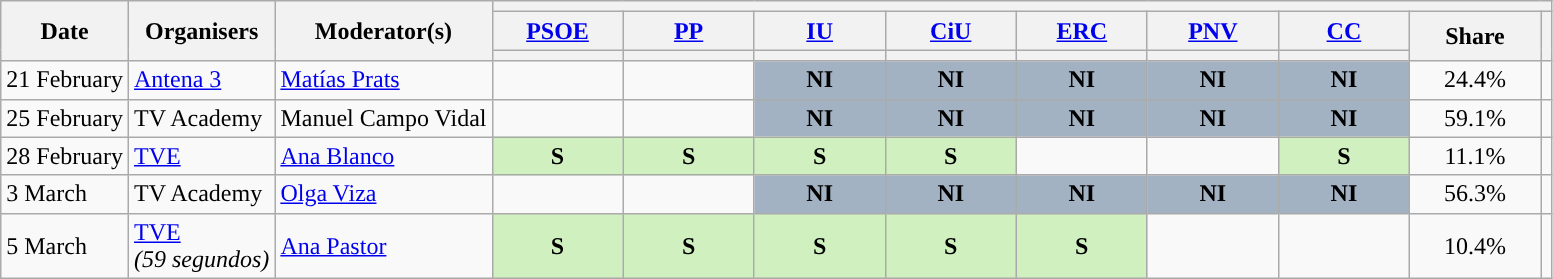<table class="wikitable" style="text-align:center;">
<tr>
<th rowspan="3">Date</th>
<th rowspan="3">Organisers</th>
<th rowspan="3">Moderator(s)</th>
<th colspan="9">      </th>
</tr>
<tr>
<th scope="col" style="width:5em;"><a href='#'>PSOE</a></th>
<th scope="col" style="width:5em;"><a href='#'>PP</a></th>
<th scope="col" style="width:5em;"><a href='#'>IU</a></th>
<th scope="col" style="width:5em;"><a href='#'>CiU</a></th>
<th scope="col" style="width:5em;"><a href='#'>ERC</a></th>
<th scope="col" style="width:5em;"><a href='#'>PNV</a></th>
<th scope="col" style="width:5em;"><a href='#'>CC</a></th>
<th rowspan="2" scope="col" style="width:5em;">Share</th>
<th rowspan="2"></th>
</tr>
<tr>
<th style="color:inherit;background:"></th>
<th style="color:inherit;background:"></th>
<th style="color:inherit;background:"></th>
<th style="color:inherit;background:"></th>
<th style="color:inherit;background:"></th>
<th style="color:inherit;background:"></th>
<th style="color:inherit;background:"></th>
</tr>
<tr>
<td style="white-space:nowrap; text-align:left;">21 February</td>
<td style="white-space:nowrap; text-align:left;"><a href='#'>Antena 3</a></td>
<td style="white-space:nowrap; text-align:left;"><a href='#'>Matías Prats</a></td>
<td></td>
<td></td>
<td style="background:#A2B2C2;"><strong>NI</strong></td>
<td style="background:#A2B2C2;"><strong>NI</strong></td>
<td style="background:#A2B2C2;"><strong>NI</strong></td>
<td style="background:#A2B2C2;"><strong>NI</strong></td>
<td style="background:#A2B2C2;"><strong>NI</strong></td>
<td>24.4%<br></td>
<td><br></td>
</tr>
<tr>
<td style="white-space:nowrap; text-align:left;">25 February</td>
<td style="white-space:nowrap; text-align:left;">TV Academy</td>
<td style="white-space:nowrap; text-align:left;">Manuel Campo Vidal</td>
<td></td>
<td></td>
<td style="background:#A2B2C2;"><strong>NI</strong></td>
<td style="background:#A2B2C2;"><strong>NI</strong></td>
<td style="background:#A2B2C2;"><strong>NI</strong></td>
<td style="background:#A2B2C2;"><strong>NI</strong></td>
<td style="background:#A2B2C2;"><strong>NI</strong></td>
<td>59.1%<br></td>
<td><br></td>
</tr>
<tr>
<td style="white-space:nowrap; text-align:left;">28 February</td>
<td style="white-space:nowrap; text-align:left;"><a href='#'>TVE</a></td>
<td style="white-space:nowrap; text-align:left;"><a href='#'>Ana Blanco</a></td>
<td style="background:#D0F0C0;"><strong>S</strong><br></td>
<td style="background:#D0F0C0;"><strong>S</strong><br></td>
<td style="background:#D0F0C0;"><strong>S</strong><br></td>
<td style="background:#D0F0C0;"><strong>S</strong><br></td>
<td></td>
<td></td>
<td style="background:#D0F0C0;"><strong>S</strong><br></td>
<td>11.1%<br></td>
<td></td>
</tr>
<tr>
<td style="white-space:nowrap; text-align:left;">3 March</td>
<td style="white-space:nowrap; text-align:left;">TV Academy</td>
<td style="white-space:nowrap; text-align:left;"><a href='#'>Olga Viza</a></td>
<td></td>
<td></td>
<td style="background:#A2B2C2;"><strong>NI</strong></td>
<td style="background:#A2B2C2;"><strong>NI</strong></td>
<td style="background:#A2B2C2;"><strong>NI</strong></td>
<td style="background:#A2B2C2;"><strong>NI</strong></td>
<td style="background:#A2B2C2;"><strong>NI</strong></td>
<td>56.3%<br></td>
<td><br></td>
</tr>
<tr>
<td style="white-space:nowrap; text-align:left;">5 March</td>
<td style="white-space:nowrap; text-align:left;"><a href='#'>TVE</a><br><em>(59 segundos)</em></td>
<td style="white-space:nowrap; text-align:left;"><a href='#'>Ana Pastor</a></td>
<td style="background:#D0F0C0;"><strong>S</strong><br></td>
<td style="background:#D0F0C0;"><strong>S</strong><br></td>
<td style="background:#D0F0C0;"><strong>S</strong><br></td>
<td style="background:#D0F0C0;"><strong>S</strong><br></td>
<td style="background:#D0F0C0;"><strong>S</strong><br></td>
<td></td>
<td></td>
<td>10.4%<br></td>
<td></td>
</tr>
</table>
